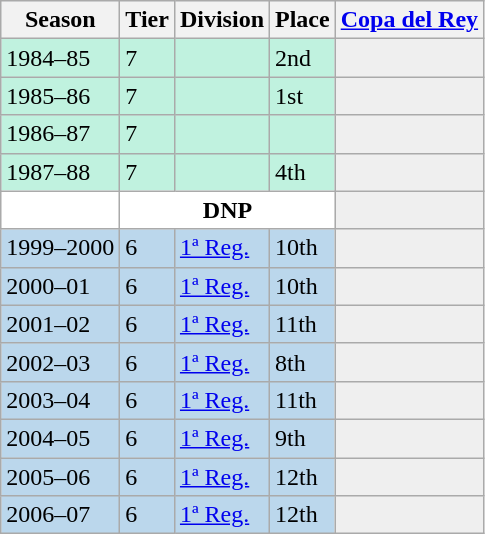<table class="wikitable">
<tr style="background:#f0f6fa;">
<th>Season</th>
<th>Tier</th>
<th>Division</th>
<th>Place</th>
<th><a href='#'>Copa del Rey</a></th>
</tr>
<tr>
<td style="background:#C0F2DF;">1984–85</td>
<td style="background:#C0F2DF;">7</td>
<td style="background:#C0F2DF;"></td>
<td style="background:#C0F2DF;">2nd</td>
<th style="background:#efefef;"></th>
</tr>
<tr>
<td style="background:#C0F2DF;">1985–86</td>
<td style="background:#C0F2DF;">7</td>
<td style="background:#C0F2DF;"></td>
<td style="background:#C0F2DF;">1st</td>
<th style="background:#efefef;"></th>
</tr>
<tr>
<td style="background:#C0F2DF;">1986–87</td>
<td style="background:#C0F2DF;">7</td>
<td style="background:#C0F2DF;"></td>
<td style="background:#C0F2DF;"></td>
<th style="background:#efefef;"></th>
</tr>
<tr>
<td style="background:#C0F2DF;">1987–88</td>
<td style="background:#C0F2DF;">7</td>
<td style="background:#C0F2DF;"></td>
<td style="background:#C0F2DF;">4th</td>
<th style="background:#efefef;"></th>
</tr>
<tr>
<td style="background:#FFFFFF;"></td>
<th style="background:#FFFFFF;" colspan="3">DNP</th>
<th style="background:#efefef;"></th>
</tr>
<tr>
<td style="background:#BBD7EC;">1999–2000</td>
<td style="background:#BBD7EC;">6</td>
<td style="background:#BBD7EC;"><a href='#'>1ª Reg.</a></td>
<td style="background:#BBD7EC;">10th</td>
<th style="background:#efefef;"></th>
</tr>
<tr>
<td style="background:#BBD7EC;">2000–01</td>
<td style="background:#BBD7EC;">6</td>
<td style="background:#BBD7EC;"><a href='#'>1ª Reg.</a></td>
<td style="background:#BBD7EC;">10th</td>
<th style="background:#efefef;"></th>
</tr>
<tr>
<td style="background:#BBD7EC;">2001–02</td>
<td style="background:#BBD7EC;">6</td>
<td style="background:#BBD7EC;"><a href='#'>1ª Reg.</a></td>
<td style="background:#BBD7EC;">11th</td>
<th style="background:#efefef;"></th>
</tr>
<tr>
<td style="background:#BBD7EC;">2002–03</td>
<td style="background:#BBD7EC;">6</td>
<td style="background:#BBD7EC;"><a href='#'>1ª Reg.</a></td>
<td style="background:#BBD7EC;">8th</td>
<th style="background:#efefef;"></th>
</tr>
<tr>
<td style="background:#BBD7EC;">2003–04</td>
<td style="background:#BBD7EC;">6</td>
<td style="background:#BBD7EC;"><a href='#'>1ª Reg.</a></td>
<td style="background:#BBD7EC;">11th</td>
<th style="background:#efefef;"></th>
</tr>
<tr>
<td style="background:#BBD7EC;">2004–05</td>
<td style="background:#BBD7EC;">6</td>
<td style="background:#BBD7EC;"><a href='#'>1ª Reg.</a></td>
<td style="background:#BBD7EC;">9th</td>
<th style="background:#efefef;"></th>
</tr>
<tr>
<td style="background:#BBD7EC;">2005–06</td>
<td style="background:#BBD7EC;">6</td>
<td style="background:#BBD7EC;"><a href='#'>1ª Reg.</a></td>
<td style="background:#BBD7EC;">12th</td>
<th style="background:#efefef;"></th>
</tr>
<tr>
<td style="background:#BBD7EC;">2006–07</td>
<td style="background:#BBD7EC;">6</td>
<td style="background:#BBD7EC;"><a href='#'>1ª Reg.</a></td>
<td style="background:#BBD7EC;">12th</td>
<th style="background:#efefef;"></th>
</tr>
</table>
